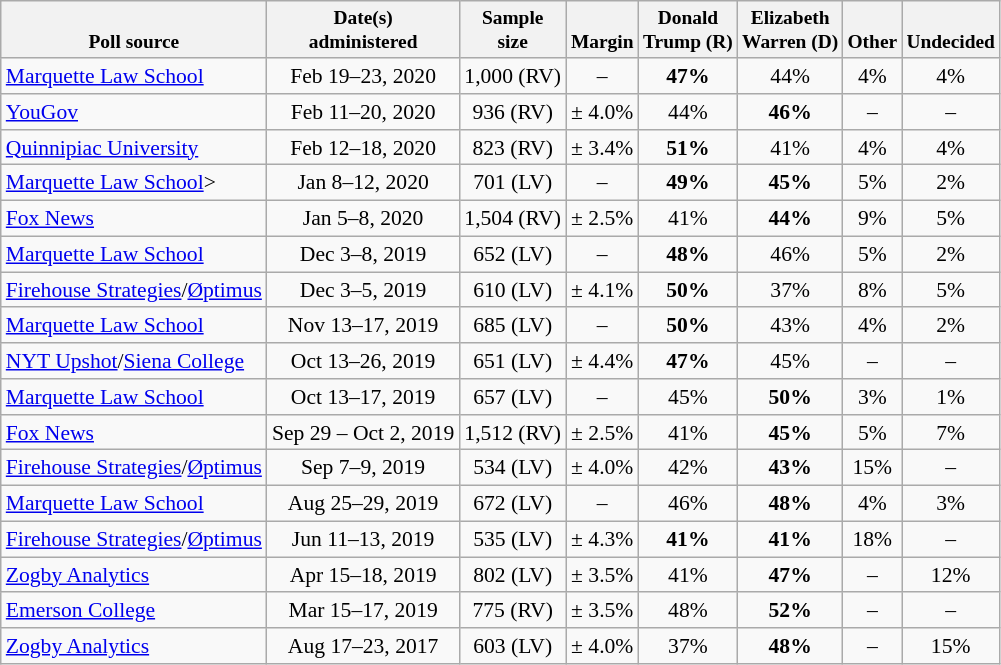<table class="wikitable" style="font-size:90%;text-align:center;">
<tr valign=bottom style="font-size:90%;">
<th>Poll source</th>
<th>Date(s)<br>administered</th>
<th>Sample<br>size</th>
<th>Margin<br></th>
<th>Donald<br>Trump (R)</th>
<th>Elizabeth<br>Warren (D)</th>
<th>Other</th>
<th>Undecided</th>
</tr>
<tr>
<td style="text-align:left;"><a href='#'>Marquette Law School</a></td>
<td>Feb 19–23, 2020</td>
<td>1,000 (RV)</td>
<td>–</td>
<td><strong>47%</strong></td>
<td>44%</td>
<td>4%</td>
<td>4%</td>
</tr>
<tr>
<td style="text-align:left;"><a href='#'>YouGov</a></td>
<td>Feb 11–20, 2020</td>
<td>936 (RV)</td>
<td>± 4.0%</td>
<td>44%</td>
<td><strong>46%</strong></td>
<td>–</td>
<td>–</td>
</tr>
<tr>
<td style="text-align:left;"><a href='#'>Quinnipiac University</a></td>
<td>Feb 12–18, 2020</td>
<td>823 (RV)</td>
<td>± 3.4%</td>
<td><strong>51%</strong></td>
<td>41%</td>
<td>4%</td>
<td>4%</td>
</tr>
<tr>
<td style="text-align:left;"><a href='#'>Marquette Law School</a>></td>
<td>Jan 8–12, 2020</td>
<td>701 (LV)</td>
<td>–</td>
<td><strong>49%</strong></td>
<td><strong>45%</strong></td>
<td>5%</td>
<td>2%</td>
</tr>
<tr>
<td style="text-align:left;"><a href='#'>Fox News</a></td>
<td>Jan 5–8, 2020</td>
<td>1,504 (RV)</td>
<td>± 2.5%</td>
<td>41%</td>
<td><strong>44%</strong></td>
<td>9%</td>
<td>5%</td>
</tr>
<tr>
<td style="text-align:left;"><a href='#'>Marquette Law School</a></td>
<td>Dec 3–8, 2019</td>
<td>652 (LV)</td>
<td>–</td>
<td><strong>48%</strong></td>
<td>46%</td>
<td>5%</td>
<td>2%</td>
</tr>
<tr>
<td style="text-align:left;"><a href='#'>Firehouse Strategies</a>/<a href='#'>Øptimus</a></td>
<td>Dec 3–5, 2019</td>
<td>610 (LV)</td>
<td>± 4.1%</td>
<td><strong>50%</strong></td>
<td>37%</td>
<td>8%</td>
<td>5%</td>
</tr>
<tr>
<td style="text-align:left;"><a href='#'>Marquette Law School</a></td>
<td>Nov 13–17, 2019</td>
<td>685 (LV)</td>
<td>–</td>
<td><strong>50%</strong></td>
<td>43%</td>
<td>4%</td>
<td>2%</td>
</tr>
<tr>
<td style="text-align:left;"><a href='#'>NYT Upshot</a>/<a href='#'>Siena College</a></td>
<td>Oct 13–26, 2019</td>
<td>651 (LV)</td>
<td>± 4.4%</td>
<td><strong>47%</strong></td>
<td>45%</td>
<td>–</td>
<td>–</td>
</tr>
<tr>
<td style="text-align:left;"><a href='#'>Marquette Law School</a></td>
<td>Oct 13–17, 2019</td>
<td>657 (LV)</td>
<td>–</td>
<td>45%</td>
<td><strong>50%</strong></td>
<td>3%</td>
<td>1%</td>
</tr>
<tr>
<td style="text-align:left;"><a href='#'>Fox News</a></td>
<td>Sep 29 – Oct 2, 2019</td>
<td>1,512 (RV)</td>
<td>± 2.5%</td>
<td>41%</td>
<td><strong>45%</strong></td>
<td>5%</td>
<td>7%</td>
</tr>
<tr>
<td style="text-align:left;"><a href='#'>Firehouse Strategies</a>/<a href='#'>Øptimus</a></td>
<td>Sep 7–9, 2019</td>
<td>534 (LV)</td>
<td>± 4.0%</td>
<td>42%</td>
<td><strong>43%</strong></td>
<td>15%</td>
<td>–</td>
</tr>
<tr>
<td style="text-align:left;"><a href='#'>Marquette Law School</a></td>
<td>Aug 25–29, 2019</td>
<td>672 (LV)</td>
<td>–</td>
<td>46%</td>
<td><strong>48%</strong></td>
<td>4%</td>
<td>3%</td>
</tr>
<tr>
<td style="text-align:left;"><a href='#'>Firehouse Strategies</a>/<a href='#'>Øptimus</a></td>
<td>Jun 11–13, 2019</td>
<td>535 (LV)</td>
<td>± 4.3%</td>
<td><strong>41%</strong></td>
<td><strong>41%</strong></td>
<td>18%</td>
<td>–</td>
</tr>
<tr>
<td style="text-align:left;"><a href='#'>Zogby Analytics</a></td>
<td>Apr 15–18, 2019</td>
<td>802 (LV)</td>
<td>± 3.5%</td>
<td>41%</td>
<td><strong>47%</strong></td>
<td>–</td>
<td>12%</td>
</tr>
<tr>
<td style="text-align:left;"><a href='#'>Emerson College</a></td>
<td>Mar 15–17, 2019</td>
<td>775 (RV)</td>
<td>± 3.5%</td>
<td>48%</td>
<td><strong>52%</strong></td>
<td>–</td>
<td>–</td>
</tr>
<tr>
<td style="text-align:left;"><a href='#'>Zogby Analytics</a></td>
<td>Aug 17–23, 2017</td>
<td>603 (LV)</td>
<td>± 4.0%</td>
<td>37%</td>
<td><strong>48%</strong></td>
<td>–</td>
<td>15%</td>
</tr>
</table>
